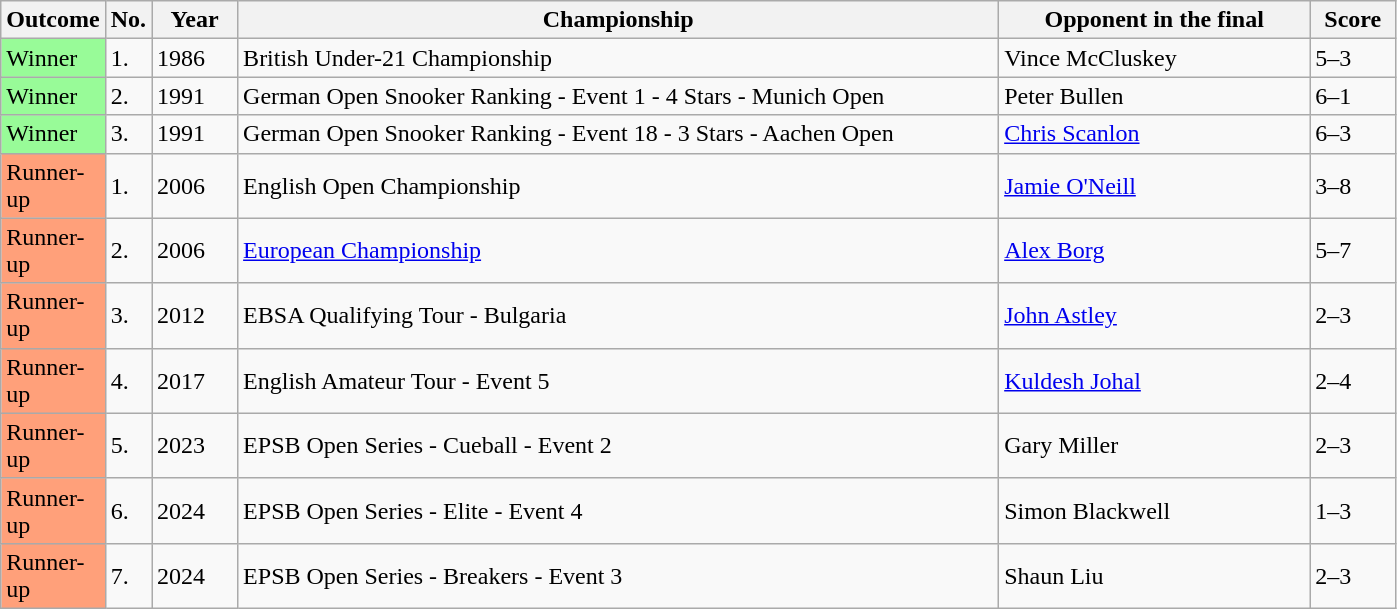<table class="sortable wikitable">
<tr>
<th width="50">Outcome</th>
<th width="20">No.</th>
<th width="50">Year</th>
<th width="500">Championship</th>
<th width="200">Opponent in the final</th>
<th width="50">Score</th>
</tr>
<tr>
<td style="background:#98fb98;">Winner</td>
<td>1.</td>
<td>1986</td>
<td>British Under-21 Championship</td>
<td> Vince McCluskey</td>
<td>5–3</td>
</tr>
<tr>
<td style="background:#98fb98;">Winner</td>
<td>2.</td>
<td>1991</td>
<td>German Open Snooker Ranking - Event 1 - 4 Stars - Munich Open</td>
<td> Peter Bullen</td>
<td>6–1</td>
</tr>
<tr>
<td style="background:#98fb98;">Winner</td>
<td>3.</td>
<td>1991</td>
<td>German Open Snooker Ranking - Event 18 - 3 Stars - Aachen Open</td>
<td> <a href='#'>Chris Scanlon</a></td>
<td>6–3</td>
</tr>
<tr>
<td style="background:#ffa07a;">Runner-up</td>
<td>1.</td>
<td>2006</td>
<td>English Open Championship</td>
<td> <a href='#'>Jamie O'Neill</a></td>
<td>3–8</td>
</tr>
<tr>
<td style="background:#ffa07a;">Runner-up</td>
<td>2.</td>
<td>2006</td>
<td><a href='#'>European Championship</a></td>
<td> <a href='#'>Alex Borg</a></td>
<td>5–7</td>
</tr>
<tr>
<td style="background:#ffa07a;">Runner-up</td>
<td>3.</td>
<td>2012</td>
<td>EBSA Qualifying Tour - Bulgaria</td>
<td> <a href='#'>John Astley</a></td>
<td>2–3</td>
</tr>
<tr>
<td style="background:#ffa07a;">Runner-up</td>
<td>4.</td>
<td>2017</td>
<td>English Amateur Tour - Event 5</td>
<td> <a href='#'>Kuldesh Johal</a></td>
<td>2–4</td>
</tr>
<tr>
<td style="background:#ffa07a;">Runner-up</td>
<td>5.</td>
<td>2023</td>
<td>EPSB Open Series - Cueball - Event 2</td>
<td> Gary Miller</td>
<td>2–3</td>
</tr>
<tr>
<td style="background:#ffa07a;">Runner-up</td>
<td>6.</td>
<td>2024</td>
<td>EPSB Open Series - Elite - Event 4</td>
<td> Simon Blackwell</td>
<td>1–3</td>
</tr>
<tr>
<td style="background:#ffa07a;">Runner-up</td>
<td>7.</td>
<td>2024</td>
<td>EPSB Open Series - Breakers - Event 3</td>
<td> Shaun Liu</td>
<td>2–3</td>
</tr>
</table>
